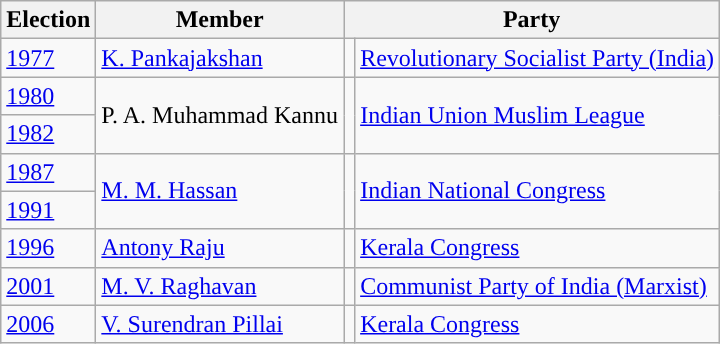<table class="wikitable sortable">
<tr>
<th>Election</th>
<th>Member</th>
<th colspan="2">Party</th>
</tr>
<tr>
<td><a href='#'>1977</a></td>
<td><a href='#'>K. Pankajakshan</a></td>
<td style="background-color: "></td>
<td><a href='#'>Revolutionary Socialist Party (India)</a></td>
</tr>
<tr>
<td><a href='#'>1980</a></td>
<td rowspan="2">P. A. Muhammad Kannu</td>
<td rowspan="2" style="background-color: "></td>
<td rowspan="2"><a href='#'>Indian Union Muslim League</a></td>
</tr>
<tr>
<td><a href='#'>1982</a></td>
</tr>
<tr>
<td><a href='#'>1987</a></td>
<td rowspan="2"><a href='#'>M. M. Hassan</a></td>
<td rowspan="2" style="background-color: "></td>
<td rowspan="2"><a href='#'>Indian National Congress</a></td>
</tr>
<tr>
<td><a href='#'>1991</a></td>
</tr>
<tr>
<td><a href='#'>1996</a></td>
<td><a href='#'>Antony Raju</a></td>
<td style="background-color: "></td>
<td><a href='#'>Kerala Congress</a></td>
</tr>
<tr>
<td><a href='#'>2001</a></td>
<td><a href='#'>M. V. Raghavan</a></td>
<td style="background-color: "></td>
<td><a href='#'>Communist Party of India (Marxist)</a></td>
</tr>
<tr>
<td><a href='#'>2006</a></td>
<td><a href='#'>V. Surendran Pillai</a></td>
<td style="background-color: "></td>
<td><a href='#'>Kerala Congress</a></td>
</tr>
</table>
